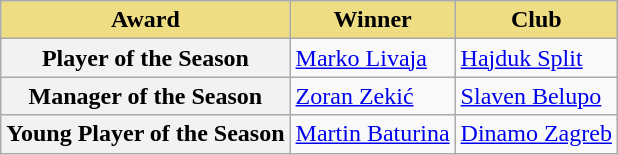<table class="wikitable" style="text-align:center">
<tr>
<th style="background-color: #eedd82"><strong>Award</strong></th>
<th style="background-color: #eedd82">Winner</th>
<th style="background-color: #eedd82">Club</th>
</tr>
<tr>
<th><strong>Player of the Season</strong></th>
<td align="left"> <a href='#'>Marko Livaja</a></td>
<td align="left"><a href='#'>Hajduk Split</a></td>
</tr>
<tr>
<th><strong>Manager of the Season</strong></th>
<td align="left"> <a href='#'>Zoran Zekić</a></td>
<td align="left"><a href='#'>Slaven Belupo</a></td>
</tr>
<tr>
<th><strong>Young Player of the Season</strong></th>
<td align="left"> <a href='#'>Martin Baturina</a></td>
<td align="left"><a href='#'>Dinamo Zagreb</a></td>
</tr>
</table>
